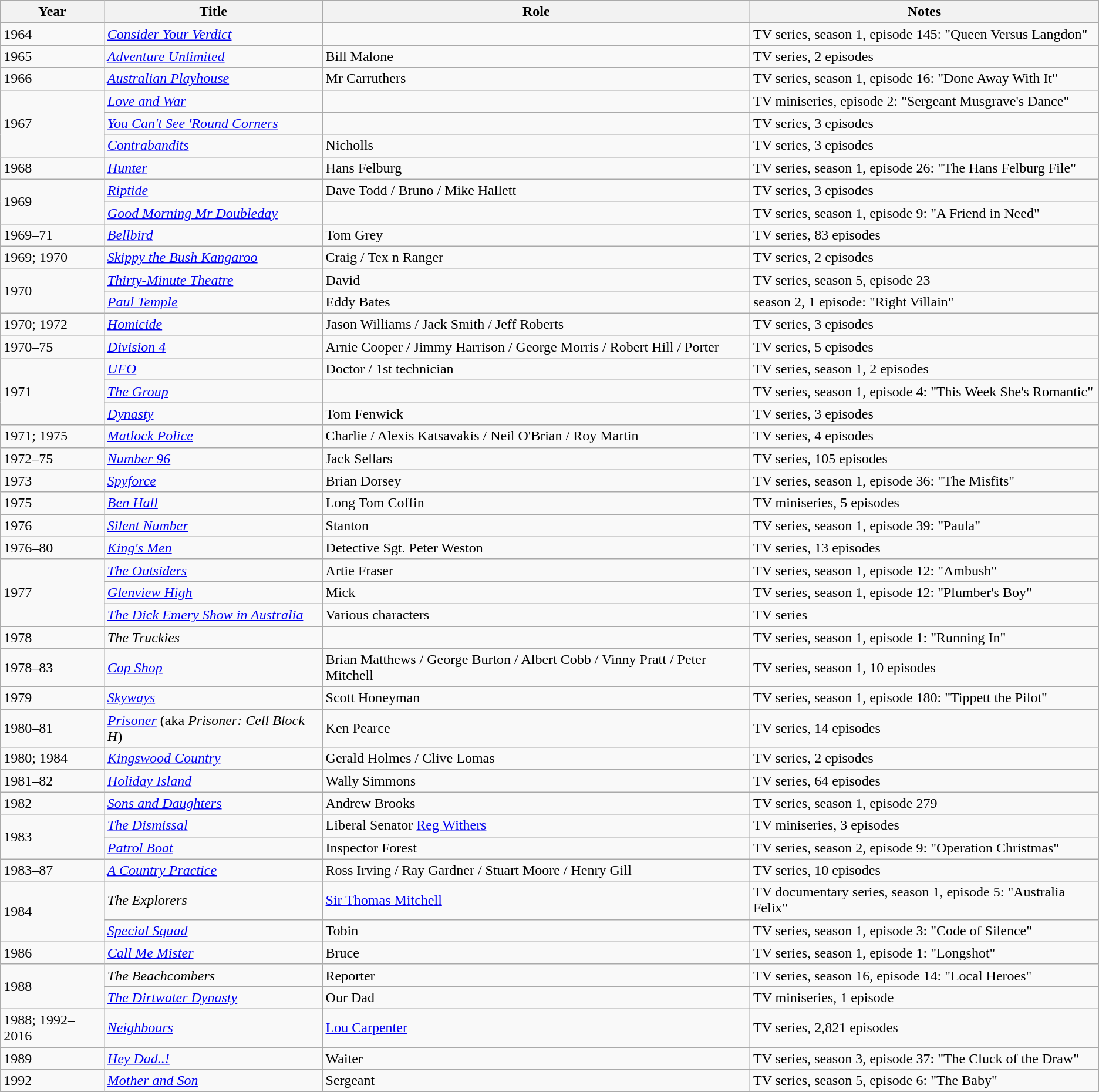<table class="wikitable">
<tr>
<th>Year</th>
<th>Title</th>
<th>Role</th>
<th>Notes</th>
</tr>
<tr>
<td>1964</td>
<td><em><a href='#'>Consider Your Verdict</a></em></td>
<td></td>
<td>TV series, season 1, episode 145: "Queen Versus Langdon"</td>
</tr>
<tr>
<td>1965</td>
<td><em><a href='#'>Adventure Unlimited</a></em></td>
<td>Bill Malone</td>
<td>TV series, 2 episodes</td>
</tr>
<tr>
<td>1966</td>
<td><em><a href='#'>Australian Playhouse</a></em></td>
<td>Mr Carruthers</td>
<td>TV series, season 1, episode 16: "Done Away With It"</td>
</tr>
<tr>
<td rowspan="3">1967</td>
<td><em><a href='#'>Love and War</a></em></td>
<td></td>
<td>TV miniseries, episode 2: "Sergeant Musgrave's Dance"</td>
</tr>
<tr>
<td><em><a href='#'>You Can't See 'Round Corners</a></em></td>
<td></td>
<td>TV series, 3 episodes</td>
</tr>
<tr>
<td><em><a href='#'>Contrabandits</a></em></td>
<td>Nicholls</td>
<td>TV series, 3 episodes</td>
</tr>
<tr>
<td>1968</td>
<td><em><a href='#'>Hunter</a></em></td>
<td>Hans Felburg</td>
<td>TV series, season 1, episode 26: "The Hans Felburg File"</td>
</tr>
<tr>
<td rowspan="2">1969</td>
<td><em><a href='#'>Riptide</a></em></td>
<td>Dave Todd / Bruno / Mike Hallett</td>
<td>TV series, 3 episodes</td>
</tr>
<tr>
<td><em><a href='#'>Good Morning Mr Doubleday</a></em></td>
<td></td>
<td>TV series, season 1, episode 9: "A Friend in Need"</td>
</tr>
<tr>
<td>1969–71</td>
<td><em><a href='#'>Bellbird</a></em></td>
<td>Tom Grey</td>
<td>TV series, 83 episodes</td>
</tr>
<tr>
<td>1969; 1970</td>
<td><em><a href='#'>Skippy the Bush Kangaroo</a></em></td>
<td>Craig / Tex n Ranger</td>
<td>TV series, 2 episodes</td>
</tr>
<tr>
<td rowspan="2">1970</td>
<td><em><a href='#'>Thirty-Minute Theatre</a></em></td>
<td>David</td>
<td>TV series, season 5, episode 23</td>
</tr>
<tr>
<td><em><a href='#'>Paul Temple</a></em></td>
<td>Eddy Bates</td>
<td>season 2, 1 episode: "Right Villain"</td>
</tr>
<tr>
<td>1970; 1972</td>
<td><em><a href='#'>Homicide</a></em></td>
<td>Jason Williams / Jack Smith / Jeff Roberts</td>
<td>TV series, 3 episodes</td>
</tr>
<tr>
<td>1970–75</td>
<td><em><a href='#'>Division 4</a></em></td>
<td>Arnie Cooper / Jimmy Harrison / George Morris / Robert Hill / Porter</td>
<td>TV series, 5 episodes</td>
</tr>
<tr>
<td rowspan="3">1971</td>
<td><em><a href='#'>UFO</a></em></td>
<td>Doctor / 1st technician</td>
<td>TV series, season 1, 2 episodes</td>
</tr>
<tr>
<td><em><a href='#'>The Group</a></em></td>
<td></td>
<td>TV series, season 1, episode 4: "This Week She's Romantic"</td>
</tr>
<tr>
<td><em><a href='#'>Dynasty</a></em></td>
<td>Tom Fenwick</td>
<td>TV series, 3 episodes</td>
</tr>
<tr>
<td>1971; 1975</td>
<td><em><a href='#'>Matlock Police</a></em></td>
<td>Charlie / Alexis Katsavakis / Neil O'Brian / Roy Martin</td>
<td>TV series, 4 episodes</td>
</tr>
<tr>
<td>1972–75</td>
<td><em><a href='#'>Number 96</a></em></td>
<td>Jack Sellars</td>
<td>TV series, 105 episodes</td>
</tr>
<tr>
<td>1973</td>
<td><em><a href='#'>Spyforce</a></em></td>
<td>Brian Dorsey</td>
<td>TV series, season 1, episode 36: "The Misfits"</td>
</tr>
<tr>
<td>1975</td>
<td><em><a href='#'>Ben Hall</a></em></td>
<td>Long Tom Coffin</td>
<td>TV miniseries, 5 episodes</td>
</tr>
<tr>
<td>1976</td>
<td><em><a href='#'>Silent Number</a></em></td>
<td>Stanton</td>
<td>TV series, season 1, episode 39: "Paula"</td>
</tr>
<tr>
<td>1976–80</td>
<td><em><a href='#'>King's Men</a></em></td>
<td>Detective Sgt. Peter Weston</td>
<td>TV series, 13 episodes</td>
</tr>
<tr>
<td rowspan="3">1977</td>
<td><em><a href='#'>The Outsiders</a></em></td>
<td>Artie Fraser</td>
<td>TV series, season 1, episode 12: "Ambush"</td>
</tr>
<tr>
<td><em><a href='#'>Glenview High</a></em></td>
<td>Mick</td>
<td>TV series, season 1, episode 12: "Plumber's Boy"</td>
</tr>
<tr>
<td><em><a href='#'>The Dick Emery Show in Australia</a></em></td>
<td>Various characters</td>
<td>TV series</td>
</tr>
<tr>
<td>1978</td>
<td><em>The Truckies</em></td>
<td></td>
<td>TV series, season 1, episode 1: "Running In"</td>
</tr>
<tr>
<td>1978–83</td>
<td><em><a href='#'>Cop Shop</a></em></td>
<td>Brian Matthews / George Burton / Albert Cobb / Vinny Pratt / Peter Mitchell</td>
<td>TV series, season 1, 10 episodes</td>
</tr>
<tr>
<td>1979</td>
<td><em><a href='#'>Skyways</a></em></td>
<td>Scott Honeyman</td>
<td>TV series, season 1, episode 180: "Tippett the Pilot"</td>
</tr>
<tr>
<td>1980–81</td>
<td><em><a href='#'>Prisoner</a></em> (aka <em>Prisoner: Cell Block H</em>)</td>
<td>Ken Pearce</td>
<td>TV series, 14 episodes</td>
</tr>
<tr>
<td>1980; 1984</td>
<td><em><a href='#'>Kingswood Country</a></em></td>
<td>Gerald Holmes / Clive Lomas</td>
<td>TV series, 2 episodes</td>
</tr>
<tr>
<td>1981–82</td>
<td><em><a href='#'>Holiday Island</a></em></td>
<td>Wally Simmons</td>
<td>TV series, 64 episodes</td>
</tr>
<tr>
<td>1982</td>
<td><em><a href='#'>Sons and Daughters</a></em></td>
<td>Andrew Brooks</td>
<td>TV series, season 1, episode 279</td>
</tr>
<tr>
<td rowspan="2">1983</td>
<td><em><a href='#'>The Dismissal</a></em></td>
<td>Liberal Senator <a href='#'>Reg Withers</a></td>
<td>TV miniseries, 3 episodes</td>
</tr>
<tr>
<td><em><a href='#'>Patrol Boat</a></em></td>
<td>Inspector Forest</td>
<td>TV series, season 2, episode 9: "Operation Christmas"</td>
</tr>
<tr>
<td>1983–87</td>
<td><em><a href='#'>A Country Practice</a></em></td>
<td>Ross Irving / Ray Gardner / Stuart Moore / Henry Gill</td>
<td>TV series, 10 episodes</td>
</tr>
<tr>
<td rowspan="2">1984</td>
<td><em>The Explorers</em></td>
<td><a href='#'>Sir Thomas Mitchell</a></td>
<td>TV documentary series, season 1, episode 5: "Australia Felix"</td>
</tr>
<tr>
<td><em><a href='#'>Special Squad</a></em></td>
<td>Tobin</td>
<td>TV series, season 1, episode 3: "Code of Silence"</td>
</tr>
<tr>
<td>1986</td>
<td><em><a href='#'>Call Me Mister</a></em></td>
<td>Bruce</td>
<td>TV series, season 1, episode 1: "Longshot"</td>
</tr>
<tr>
<td rowspan="2">1988</td>
<td><em>The Beachcombers</em></td>
<td>Reporter</td>
<td>TV series, season 16, episode 14: "Local Heroes"</td>
</tr>
<tr>
<td><em><a href='#'>The Dirtwater Dynasty</a></em></td>
<td>Our Dad</td>
<td>TV miniseries, 1 episode</td>
</tr>
<tr>
<td>1988; 1992–2016</td>
<td><em><a href='#'>Neighbours</a></em></td>
<td><a href='#'>Lou Carpenter</a></td>
<td>TV series, 2,821 episodes</td>
</tr>
<tr>
<td>1989</td>
<td><em><a href='#'>Hey Dad..!</a></em></td>
<td>Waiter</td>
<td>TV series, season 3, episode 37: "The Cluck of the Draw"</td>
</tr>
<tr>
<td>1992</td>
<td><em><a href='#'>Mother and Son</a></em></td>
<td>Sergeant</td>
<td>TV series, season 5, episode 6: "The Baby"</td>
</tr>
</table>
